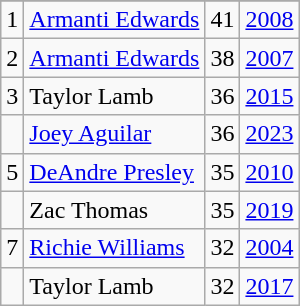<table class="wikitable">
<tr>
</tr>
<tr>
<td>1</td>
<td><a href='#'>Armanti Edwards</a></td>
<td><abbr>41</abbr></td>
<td><a href='#'>2008</a></td>
</tr>
<tr>
<td>2</td>
<td><a href='#'>Armanti Edwards</a></td>
<td><abbr>38</abbr></td>
<td><a href='#'>2007</a></td>
</tr>
<tr>
<td>3</td>
<td>Taylor Lamb</td>
<td><abbr>36</abbr></td>
<td><a href='#'>2015</a></td>
</tr>
<tr>
<td></td>
<td><a href='#'>Joey Aguilar</a></td>
<td><abbr>36</abbr></td>
<td><a href='#'>2023</a></td>
</tr>
<tr>
<td>5</td>
<td><a href='#'>DeAndre Presley</a></td>
<td><abbr>35</abbr></td>
<td><a href='#'>2010</a></td>
</tr>
<tr>
<td></td>
<td>Zac Thomas</td>
<td><abbr>35</abbr></td>
<td><a href='#'>2019</a></td>
</tr>
<tr>
<td>7</td>
<td><a href='#'>Richie Williams</a></td>
<td><abbr>32</abbr></td>
<td><a href='#'>2004</a></td>
</tr>
<tr>
<td></td>
<td>Taylor Lamb</td>
<td><abbr>32</abbr></td>
<td><a href='#'>2017</a></td>
</tr>
</table>
